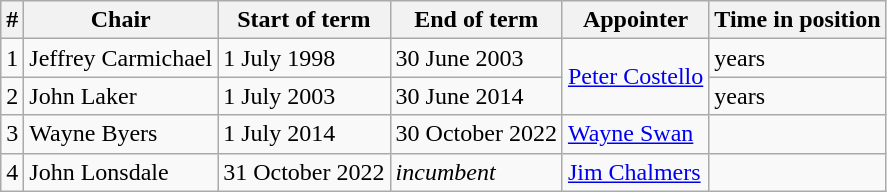<table class="wikitable sortable">
<tr>
<th>#</th>
<th class=unsortable>Chair</th>
<th>Start of term</th>
<th>End of term</th>
<th lass=unsortable>Appointer</th>
<th>Time in position</th>
</tr>
<tr>
<td>1</td>
<td>Jeffrey Carmichael</td>
<td>1 July 1998</td>
<td>30 June 2003</td>
<td rowspan=2><a href='#'>Peter Costello</a></td>
<td> years</td>
</tr>
<tr>
<td>2</td>
<td>John Laker</td>
<td>1 July 2003</td>
<td>30 June 2014</td>
<td> years</td>
</tr>
<tr>
<td>3</td>
<td>Wayne Byers</td>
<td>1 July 2014</td>
<td>30 October 2022</td>
<td><a href='#'>Wayne Swan</a></td>
<td></td>
</tr>
<tr>
<td>4</td>
<td>John Lonsdale</td>
<td>31 October 2022</td>
<td><em>incumbent</em></td>
<td><a href='#'>Jim Chalmers</a></td>
<td></td>
</tr>
</table>
